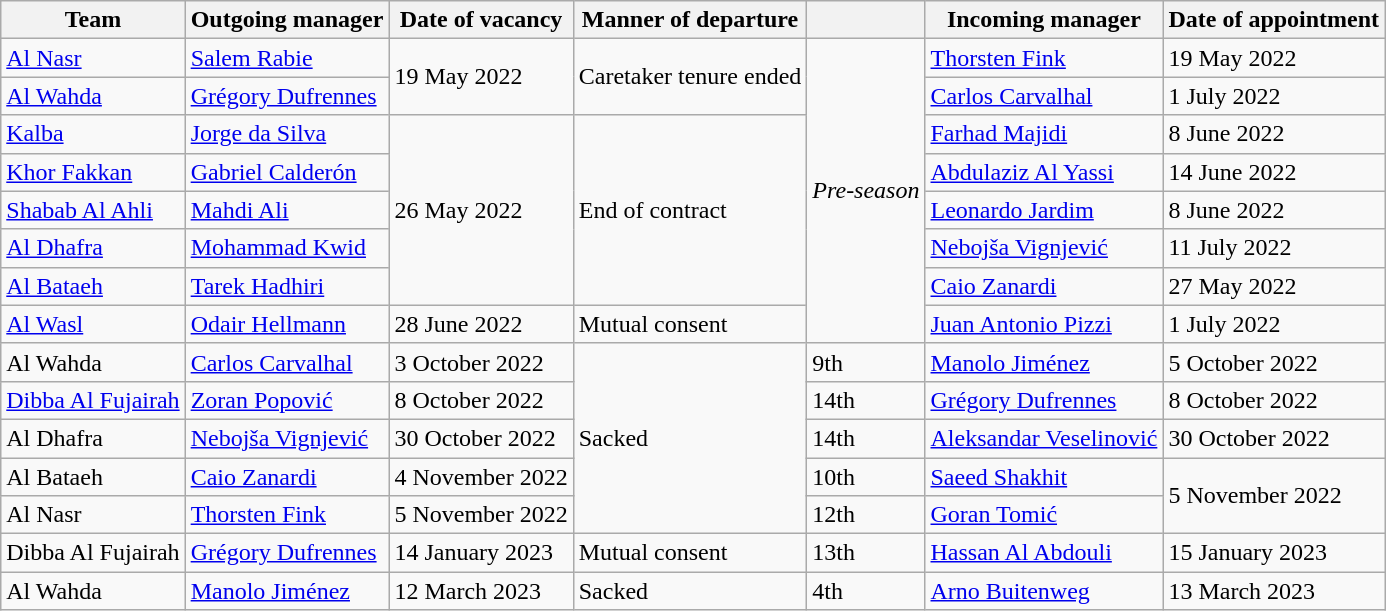<table class="wikitable">
<tr>
<th>Team</th>
<th>Outgoing manager</th>
<th>Date of vacancy</th>
<th>Manner of departure</th>
<th></th>
<th>Incoming manager</th>
<th>Date of appointment</th>
</tr>
<tr>
<td><a href='#'>Al Nasr</a></td>
<td> <a href='#'>Salem Rabie</a></td>
<td rowspan=2>19 May 2022</td>
<td rowspan=2>Caretaker tenure ended</td>
<td rowspan=8><em>Pre-season</em></td>
<td> <a href='#'>Thorsten Fink</a></td>
<td>19 May 2022</td>
</tr>
<tr>
<td><a href='#'>Al Wahda</a></td>
<td> <a href='#'>Grégory Dufrennes</a></td>
<td> <a href='#'>Carlos Carvalhal</a></td>
<td>1 July 2022</td>
</tr>
<tr>
<td><a href='#'>Kalba</a></td>
<td> <a href='#'>Jorge da Silva</a></td>
<td rowspan=5>26 May 2022</td>
<td rowspan=5>End of contract</td>
<td> <a href='#'>Farhad Majidi</a></td>
<td>8 June 2022</td>
</tr>
<tr>
<td><a href='#'>Khor Fakkan</a></td>
<td> <a href='#'>Gabriel Calderón</a></td>
<td> <a href='#'>Abdulaziz Al Yassi</a></td>
<td>14 June 2022</td>
</tr>
<tr>
<td><a href='#'>Shabab Al Ahli</a></td>
<td> <a href='#'>Mahdi Ali</a></td>
<td> <a href='#'>Leonardo Jardim</a></td>
<td>8 June 2022</td>
</tr>
<tr>
<td><a href='#'>Al Dhafra</a></td>
<td> <a href='#'>Mohammad Kwid</a></td>
<td> <a href='#'>Nebojša Vignjević</a></td>
<td>11 July 2022</td>
</tr>
<tr>
<td><a href='#'>Al Bataeh</a></td>
<td> <a href='#'>Tarek Hadhiri</a></td>
<td> <a href='#'>Caio Zanardi</a></td>
<td>27 May 2022</td>
</tr>
<tr>
<td><a href='#'>Al Wasl</a></td>
<td> <a href='#'>Odair Hellmann</a></td>
<td>28 June 2022</td>
<td>Mutual consent</td>
<td> <a href='#'>Juan Antonio Pizzi</a></td>
<td>1 July 2022</td>
</tr>
<tr>
<td>Al Wahda</td>
<td> <a href='#'>Carlos Carvalhal</a></td>
<td>3 October 2022</td>
<td rowspan=5>Sacked</td>
<td>9th</td>
<td> <a href='#'>Manolo Jiménez</a></td>
<td>5 October 2022</td>
</tr>
<tr>
<td><a href='#'>Dibba Al Fujairah</a></td>
<td> <a href='#'>Zoran Popović</a></td>
<td>8 October 2022</td>
<td>14th</td>
<td> <a href='#'>Grégory Dufrennes</a></td>
<td>8 October 2022</td>
</tr>
<tr>
<td>Al Dhafra</td>
<td> <a href='#'>Nebojša Vignjević</a></td>
<td>30 October 2022</td>
<td>14th</td>
<td> <a href='#'>Aleksandar Veselinović</a></td>
<td>30 October 2022</td>
</tr>
<tr>
<td>Al Bataeh</td>
<td> <a href='#'>Caio Zanardi</a></td>
<td>4 November 2022</td>
<td>10th</td>
<td> <a href='#'>Saeed Shakhit</a></td>
<td rowspan=2>5 November 2022</td>
</tr>
<tr>
<td>Al Nasr</td>
<td> <a href='#'>Thorsten Fink</a></td>
<td>5 November 2022</td>
<td>12th</td>
<td> <a href='#'>Goran Tomić</a></td>
</tr>
<tr>
<td>Dibba Al Fujairah</td>
<td> <a href='#'>Grégory Dufrennes</a></td>
<td>14 January 2023</td>
<td>Mutual consent</td>
<td>13th</td>
<td> <a href='#'>Hassan Al Abdouli</a></td>
<td>15 January 2023</td>
</tr>
<tr>
<td>Al Wahda</td>
<td> <a href='#'>Manolo Jiménez</a></td>
<td>12 March 2023</td>
<td>Sacked</td>
<td>4th</td>
<td> <a href='#'>Arno Buitenweg</a></td>
<td>13 March 2023</td>
</tr>
</table>
